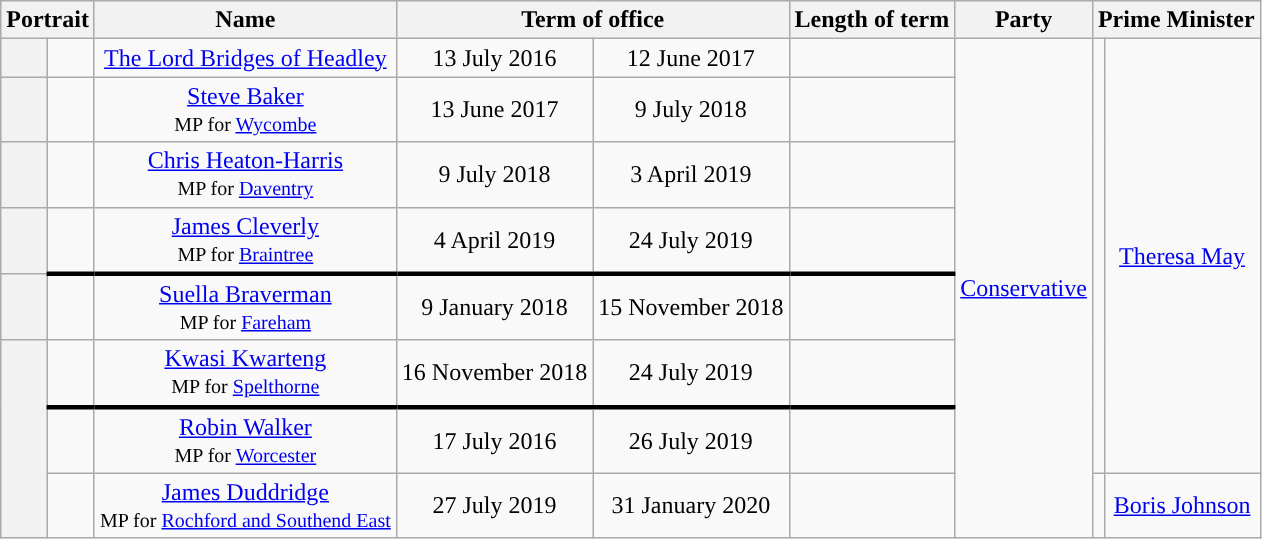<table class="wikitable" style="text-align:center">
<tr>
<th colspan=2>Portrait</th>
<th>Name</th>
<th colspan=2>Term of office</th>
<th>Length of term</th>
<th>Party</th>
<th colspan=2>Prime Minister</th>
</tr>
<tr>
<th style="background-color: "></th>
<td></td>
<td><a href='#'>The Lord Bridges of Headley</a></td>
<td>13 July 2016</td>
<td>12 June 2017</td>
<td></td>
<td rowspan="8"><a href='#'>Conservative</a></td>
<td rowspan="7" style="background-color: "></td>
<td rowspan="7"><a href='#'>Theresa May</a></td>
</tr>
<tr>
<th style="background-color: "></th>
<td></td>
<td><a href='#'>Steve Baker</a><br><small>MP for <a href='#'>Wycombe</a></small></td>
<td>13 June 2017</td>
<td>9 July 2018</td>
<td></td>
</tr>
<tr>
<th style="background-color: "></th>
<td></td>
<td><a href='#'>Chris Heaton-Harris</a><br><small>MP for <a href='#'>Daventry</a></small></td>
<td>9 July 2018</td>
<td>3 April 2019</td>
<td></td>
</tr>
<tr>
<th style="background-color: "></th>
<td></td>
<td><a href='#'>James Cleverly</a><br><small>MP for <a href='#'>Braintree</a></small></td>
<td>4 April 2019</td>
<td>24 July 2019</td>
<td></td>
</tr>
<tr>
<th style="background-color: "></th>
<td style="border-top: solid"></td>
<td style="border-top: solid"><a href='#'>Suella Braverman</a><br><small>MP for <a href='#'>Fareham</a></small></td>
<td style="border-top: solid">9 January 2018</td>
<td style="border-top: solid">15 November 2018</td>
<td style="border-top: solid"></td>
</tr>
<tr>
<th rowspan="5" style="background-color: "></th>
<td></td>
<td><a href='#'>Kwasi Kwarteng</a><br><small>MP for <a href='#'>Spelthorne</a></small></td>
<td>16 November 2018</td>
<td>24 July 2019</td>
<td></td>
</tr>
<tr>
<td style="border-top: solid"></td>
<td style="border-top: solid"><a href='#'>Robin Walker</a><br><small>MP for <a href='#'>Worcester</a></small></td>
<td style="border-top: solid">17 July 2016</td>
<td style="border-top: solid">26 July 2019</td>
<td style="border-top: solid"></td>
</tr>
<tr>
<td></td>
<td><a href='#'>James Duddridge</a><br><small>MP for <a href='#'>Rochford and Southend East</a></small></td>
<td>27 July 2019</td>
<td>31 January 2020</td>
<td></td>
<td style="background-color: "></td>
<td><a href='#'>Boris Johnson</a></td>
</tr>
</table>
